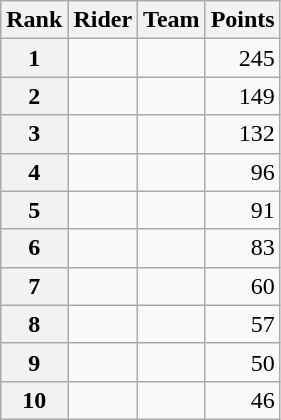<table class="wikitable" margin-bottom:0;">
<tr>
<th scope="col">Rank</th>
<th scope="col">Rider</th>
<th scope="col">Team</th>
<th scope="col">Points</th>
</tr>
<tr>
<th scope="row">1</th>
<td> </td>
<td></td>
<td align="right">245</td>
</tr>
<tr>
<th scope="row">2</th>
<td> </td>
<td></td>
<td align="right">149</td>
</tr>
<tr>
<th scope="row">3</th>
<td></td>
<td></td>
<td align="right">132</td>
</tr>
<tr>
<th scope="row">4</th>
<td></td>
<td></td>
<td align="right">96</td>
</tr>
<tr>
<th scope="row">5</th>
<td> </td>
<td></td>
<td align="right">91</td>
</tr>
<tr>
<th scope="row">6</th>
<td></td>
<td></td>
<td align="right">83</td>
</tr>
<tr>
<th scope="row">7</th>
<td></td>
<td></td>
<td align="right">60</td>
</tr>
<tr>
<th scope="row">8</th>
<td></td>
<td></td>
<td align="right">57</td>
</tr>
<tr>
<th scope="row">9</th>
<td></td>
<td></td>
<td align="right">50</td>
</tr>
<tr>
<th scope="row">10</th>
<td></td>
<td></td>
<td align="right">46</td>
</tr>
</table>
